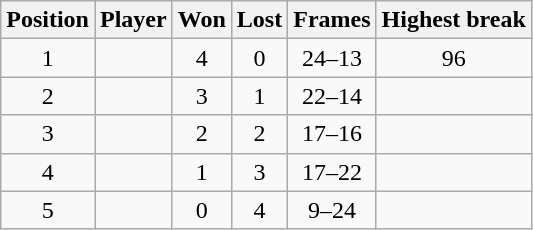<table class="wikitable" style="; text-align:center">
<tr>
<th>Position</th>
<th>Player</th>
<th>Won</th>
<th>Lost</th>
<th>Frames</th>
<th>Highest break</th>
</tr>
<tr>
<td>1</td>
<td align="left"></td>
<td>4</td>
<td>0</td>
<td>24–13</td>
<td>96</td>
</tr>
<tr>
<td>2</td>
<td align="left"></td>
<td>3</td>
<td>1</td>
<td>22–14</td>
<td></td>
</tr>
<tr>
<td>3</td>
<td align="left"></td>
<td>2</td>
<td>2</td>
<td>17–16</td>
<td></td>
</tr>
<tr>
<td>4</td>
<td align="left"></td>
<td>1</td>
<td>3</td>
<td>17–22</td>
<td></td>
</tr>
<tr>
<td>5</td>
<td align="left"></td>
<td>0</td>
<td>4</td>
<td>9–24</td>
<td></td>
</tr>
</table>
